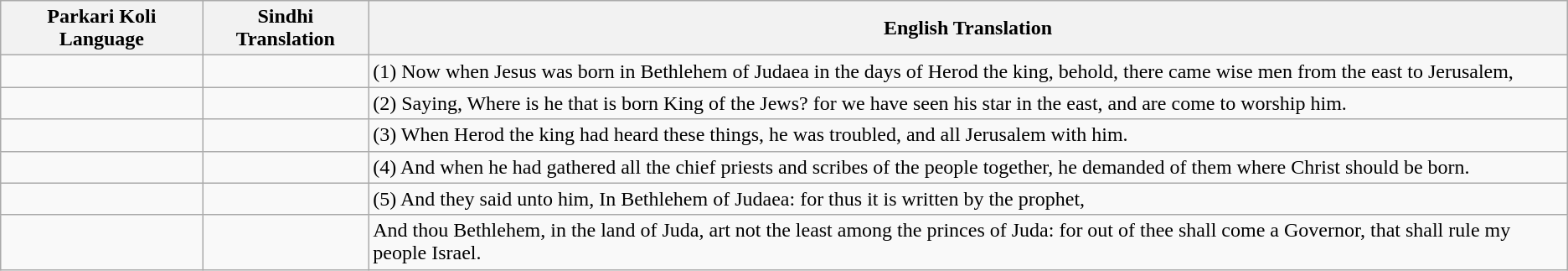<table class="wikitable">
<tr>
<th>Parkari Koli Language</th>
<th>Sindhi Translation</th>
<th>English Translation</th>
</tr>
<tr>
<td dir="rtl"><span></span></td>
<td dir="rtl"><span></span></td>
<td>(1) Now when Jesus was born in Bethlehem of Judaea in the days of Herod the king, behold, there came wise men from the east to Jerusalem,</td>
</tr>
<tr>
<td dir="rtl"><span></span></td>
<td dir="rtl"><span></span></td>
<td>(2) Saying, Where is he that is born King of the Jews? for we have seen his star in the east, and are come to worship him.</td>
</tr>
<tr>
<td dir="rtl"><span></span></td>
<td dir="rtl"><span></span></td>
<td>(3) When Herod the king had heard these things, he was troubled, and all Jerusalem with him.</td>
</tr>
<tr>
<td dir="rtl"><span></span></td>
<td dir="rtl"><span></span></td>
<td>(4) And when he had gathered all the chief priests and scribes of the people together, he demanded of them where Christ should be born.</td>
</tr>
<tr>
<td dir="rtl"><span></span></td>
<td dir="rtl"><span></span></td>
<td>(5) And they said unto him, In Bethlehem of Judaea: for thus it is written by the prophet,</td>
</tr>
<tr>
<td dir="rtl"><span></span></td>
<td dir="rtl"><span></span></td>
<td>And thou Bethlehem, in the land of Juda, art not the least among the princes of Juda: for out of thee shall come a Governor, that shall rule my people Israel.</td>
</tr>
</table>
